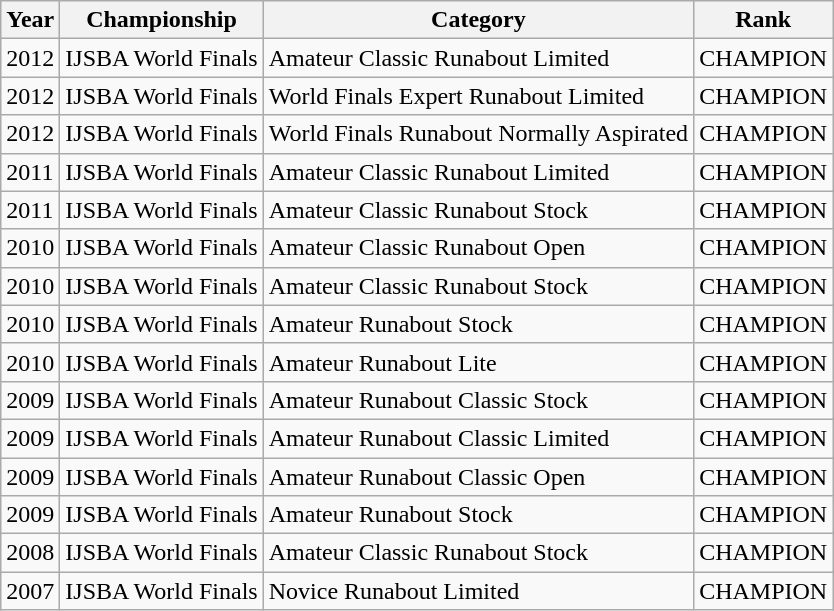<table class="wikitable sortable">
<tr>
<th>Year</th>
<th>Championship</th>
<th>Category</th>
<th>Rank</th>
</tr>
<tr>
<td>2012</td>
<td>IJSBA World Finals</td>
<td>Amateur Classic Runabout Limited</td>
<td>CHAMPION</td>
</tr>
<tr>
<td>2012</td>
<td>IJSBA World Finals</td>
<td>World Finals Expert Runabout Limited</td>
<td>CHAMPION</td>
</tr>
<tr>
<td>2012</td>
<td>IJSBA World Finals</td>
<td>World Finals Runabout Normally Aspirated</td>
<td>CHAMPION</td>
</tr>
<tr>
<td>2011</td>
<td>IJSBA World Finals</td>
<td>Amateur Classic Runabout Limited</td>
<td>CHAMPION</td>
</tr>
<tr>
<td>2011</td>
<td>IJSBA World Finals</td>
<td>Amateur Classic Runabout Stock</td>
<td>CHAMPION</td>
</tr>
<tr>
<td>2010</td>
<td>IJSBA World Finals</td>
<td>Amateur Classic Runabout Open</td>
<td>CHAMPION</td>
</tr>
<tr>
<td>2010</td>
<td>IJSBA World Finals</td>
<td>Amateur Classic Runabout Stock</td>
<td>CHAMPION</td>
</tr>
<tr>
<td>2010</td>
<td>IJSBA World Finals</td>
<td>Amateur Runabout Stock</td>
<td>CHAMPION</td>
</tr>
<tr>
<td>2010</td>
<td>IJSBA World Finals</td>
<td>Amateur Runabout Lite</td>
<td>CHAMPION</td>
</tr>
<tr>
<td>2009</td>
<td>IJSBA World Finals</td>
<td>Amateur Runabout Classic Stock</td>
<td>CHAMPION</td>
</tr>
<tr>
<td>2009</td>
<td>IJSBA World Finals</td>
<td>Amateur Runabout Classic Limited</td>
<td>CHAMPION</td>
</tr>
<tr>
<td>2009</td>
<td>IJSBA World Finals</td>
<td>Amateur Runabout Classic Open</td>
<td>CHAMPION</td>
</tr>
<tr>
<td>2009</td>
<td>IJSBA World Finals</td>
<td>Amateur Runabout Stock</td>
<td>CHAMPION</td>
</tr>
<tr>
<td>2008</td>
<td>IJSBA World Finals</td>
<td>Amateur Classic Runabout Stock</td>
<td>CHAMPION</td>
</tr>
<tr>
<td>2007</td>
<td>IJSBA World Finals</td>
<td>Novice Runabout Limited</td>
<td>CHAMPION</td>
</tr>
</table>
